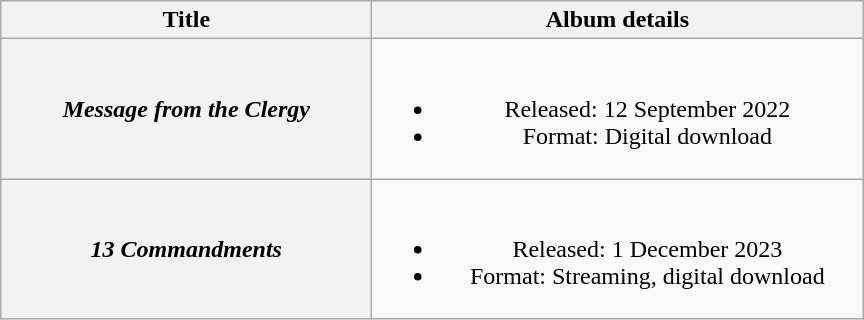<table class="wikitable plainrowheaders" style="text-align:center;">
<tr>
<th scope="col" style="width:15em;">Title</th>
<th scope="col" style="width:20em;">Album details</th>
</tr>
<tr>
<th scope="row"><em>Message from the Clergy</em></th>
<td><br><ul><li>Released: 12 September 2022</li><li>Format: Digital download</li></ul></td>
</tr>
<tr>
<th scope="row"><em>13 Commandments</em></th>
<td><br><ul><li>Released: 1 December 2023</li><li>Format: Streaming, digital download</li></ul></td>
</tr>
</table>
